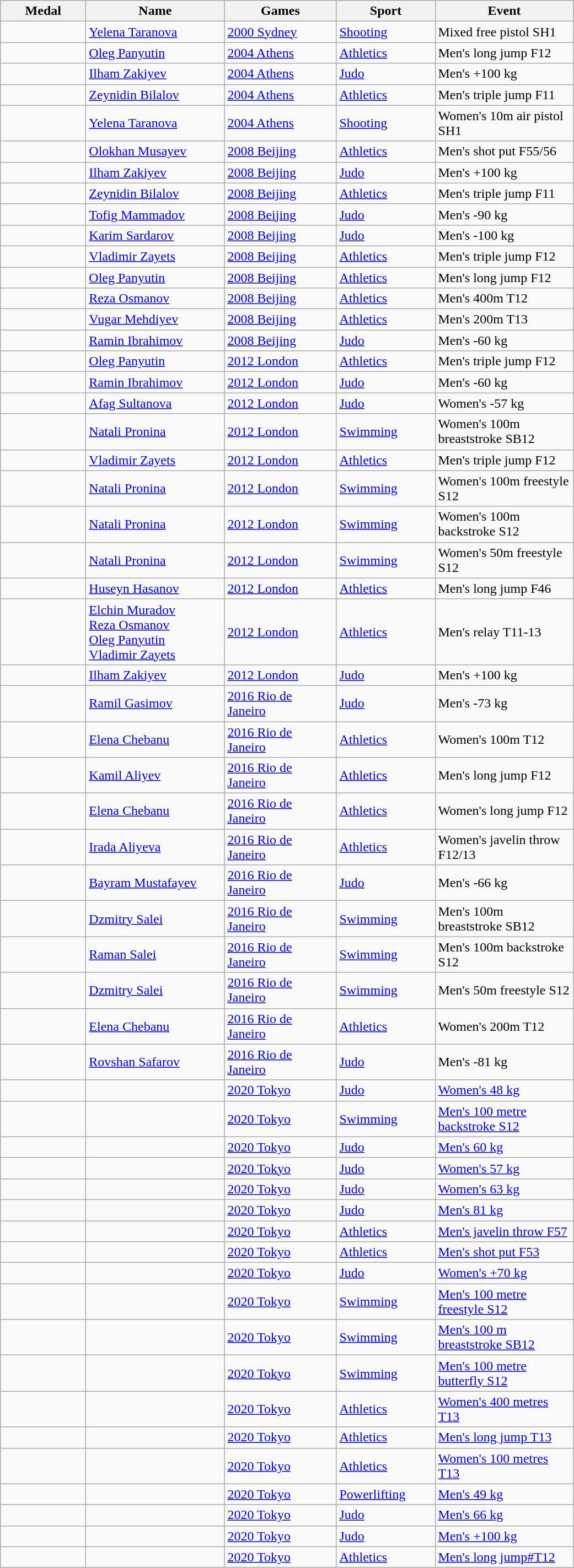<table class="wikitable sortable">
<tr>
<th style="width:6em">Medal</th>
<th style="width:10em">Name</th>
<th style="width:8em">Games</th>
<th style="width:7em">Sport</th>
<th style="width:10em">Event</th>
</tr>
<tr>
<td></td>
<td><a href='#'>Yelena Taranova</a></td>
<td><a href='#'>2000 Sydney</a></td>
<td><a href='#'>Shooting</a></td>
<td>Mixed free pistol SH1</td>
</tr>
<tr>
<td></td>
<td><a href='#'>Oleg Panyutin</a></td>
<td><a href='#'>2004 Athens</a></td>
<td><a href='#'>Athletics</a></td>
<td>Men's long jump F12</td>
</tr>
<tr>
<td></td>
<td><a href='#'>Ilham Zakiyev</a></td>
<td><a href='#'>2004 Athens</a></td>
<td><a href='#'>Judo</a></td>
<td>Men's +100 kg</td>
</tr>
<tr>
<td></td>
<td><a href='#'>Zeynidin Bilalov</a></td>
<td><a href='#'>2004 Athens</a></td>
<td><a href='#'>Athletics</a></td>
<td>Men's triple jump F11</td>
</tr>
<tr>
<td></td>
<td><a href='#'>Yelena Taranova</a></td>
<td><a href='#'>2004 Athens</a></td>
<td><a href='#'>Shooting</a></td>
<td>Women's 10m air pistol SH1</td>
</tr>
<tr>
<td></td>
<td><a href='#'>Olokhan Musayev</a></td>
<td><a href='#'>2008 Beijing</a></td>
<td><a href='#'>Athletics</a></td>
<td>Men's shot put F55/56</td>
</tr>
<tr>
<td></td>
<td><a href='#'>Ilham Zakiyev</a></td>
<td><a href='#'>2008 Beijing</a></td>
<td><a href='#'>Judo</a></td>
<td>Men's +100 kg</td>
</tr>
<tr>
<td></td>
<td><a href='#'>Zeynidin Bilalov</a></td>
<td><a href='#'>2008 Beijing</a></td>
<td><a href='#'>Athletics</a></td>
<td>Men's triple jump F11</td>
</tr>
<tr>
<td></td>
<td><a href='#'>Tofig Mammadov</a></td>
<td><a href='#'>2008 Beijing</a></td>
<td><a href='#'>Judo</a></td>
<td>Men's -90 kg</td>
</tr>
<tr>
<td></td>
<td><a href='#'>Karim Sardarov</a></td>
<td><a href='#'>2008 Beijing</a></td>
<td><a href='#'>Judo</a></td>
<td>Men's -100 kg</td>
</tr>
<tr>
<td></td>
<td><a href='#'>Vladimir Zayets</a></td>
<td><a href='#'>2008 Beijing</a></td>
<td><a href='#'>Athletics</a></td>
<td>Men's triple jump F12</td>
</tr>
<tr>
<td></td>
<td><a href='#'>Oleg Panyutin</a></td>
<td><a href='#'>2008 Beijing</a></td>
<td><a href='#'>Athletics</a></td>
<td>Men's long jump F12</td>
</tr>
<tr>
<td></td>
<td><a href='#'>Reza Osmanov</a></td>
<td><a href='#'>2008 Beijing</a></td>
<td><a href='#'>Athletics</a></td>
<td>Men's 400m T12</td>
</tr>
<tr>
<td></td>
<td><a href='#'>Vugar Mehdiyev</a></td>
<td><a href='#'>2008 Beijing</a></td>
<td><a href='#'>Athletics</a></td>
<td>Men's 200m T13</td>
</tr>
<tr>
<td></td>
<td><a href='#'>Ramin Ibrahimov</a></td>
<td><a href='#'>2008 Beijing</a></td>
<td><a href='#'>Judo</a></td>
<td>Men's -60 kg</td>
</tr>
<tr>
<td></td>
<td><a href='#'>Oleg Panyutin</a></td>
<td><a href='#'>2012 London</a></td>
<td><a href='#'>Athletics</a></td>
<td>Men's triple jump F12</td>
</tr>
<tr>
<td></td>
<td><a href='#'>Ramin Ibrahimov</a></td>
<td><a href='#'>2012 London</a></td>
<td><a href='#'>Judo</a></td>
<td>Men's -60 kg</td>
</tr>
<tr>
<td></td>
<td><a href='#'>Afag Sultanova</a></td>
<td><a href='#'>2012 London</a></td>
<td><a href='#'>Judo</a></td>
<td>Women's -57 kg</td>
</tr>
<tr>
<td></td>
<td><a href='#'>Natali Pronina</a></td>
<td><a href='#'>2012 London</a></td>
<td><a href='#'>Swimming</a></td>
<td>Women's 100m breaststroke SB12</td>
</tr>
<tr>
<td></td>
<td><a href='#'>Vladimir Zayets</a></td>
<td><a href='#'>2012 London</a></td>
<td><a href='#'>Athletics</a></td>
<td>Men's triple jump F12</td>
</tr>
<tr>
<td></td>
<td><a href='#'>Natali Pronina</a></td>
<td><a href='#'>2012 London</a></td>
<td><a href='#'>Swimming</a></td>
<td>Women's 100m freestyle S12</td>
</tr>
<tr>
<td></td>
<td><a href='#'>Natali Pronina</a></td>
<td><a href='#'>2012 London</a></td>
<td><a href='#'>Swimming</a></td>
<td>Women's 100m backstroke S12</td>
</tr>
<tr>
<td></td>
<td><a href='#'>Natali Pronina</a></td>
<td><a href='#'>2012 London</a></td>
<td><a href='#'>Swimming</a></td>
<td>Women's 50m freestyle S12</td>
</tr>
<tr>
<td></td>
<td><a href='#'>Huseyn Hasanov</a></td>
<td><a href='#'>2012 London</a></td>
<td><a href='#'>Athletics</a></td>
<td>Men's long jump F46</td>
</tr>
<tr>
<td></td>
<td><a href='#'>Elchin Muradov</a><br> <a href='#'>Reza Osmanov</a><br> <a href='#'>Oleg Panyutin</a><br> <a href='#'>Vladimir Zayets</a></td>
<td><a href='#'>2012 London</a></td>
<td><a href='#'>Athletics</a></td>
<td>Men's  relay T11-13</td>
</tr>
<tr>
<td></td>
<td><a href='#'>Ilham Zakiyev</a></td>
<td><a href='#'>2012 London</a></td>
<td><a href='#'>Judo</a></td>
<td>Men's +100 kg</td>
</tr>
<tr>
<td></td>
<td><a href='#'>Ramil Gasimov</a></td>
<td><a href='#'>2016 Rio de Janeiro</a></td>
<td><a href='#'>Judo</a></td>
<td>Men's -73 kg</td>
</tr>
<tr>
<td></td>
<td><a href='#'>Elena Chebanu</a></td>
<td><a href='#'>2016 Rio de Janeiro</a></td>
<td><a href='#'>Athletics</a></td>
<td>Women's 100m T12</td>
</tr>
<tr>
<td></td>
<td><a href='#'>Kamil Aliyev</a></td>
<td><a href='#'>2016 Rio de Janeiro</a></td>
<td><a href='#'>Athletics</a></td>
<td>Men's long jump F12</td>
</tr>
<tr>
<td></td>
<td><a href='#'>Elena Chebanu</a></td>
<td><a href='#'>2016 Rio de Janeiro</a></td>
<td><a href='#'>Athletics</a></td>
<td>Women's long jump F12</td>
</tr>
<tr>
<td></td>
<td><a href='#'>Irada Aliyeva</a></td>
<td><a href='#'>2016 Rio de Janeiro</a></td>
<td><a href='#'>Athletics</a></td>
<td>Women's javelin throw F12/13</td>
</tr>
<tr>
<td></td>
<td><a href='#'>Bayram Mustafayev</a></td>
<td><a href='#'>2016 Rio de Janeiro</a></td>
<td><a href='#'>Judo</a></td>
<td>Men's -66 kg</td>
</tr>
<tr>
<td></td>
<td><a href='#'>Dzmitry Salei</a></td>
<td><a href='#'>2016 Rio de Janeiro</a></td>
<td><a href='#'>Swimming</a></td>
<td>Men's 100m breaststroke SB12</td>
</tr>
<tr>
<td></td>
<td><a href='#'>Raman Salei</a></td>
<td><a href='#'>2016 Rio de Janeiro</a></td>
<td><a href='#'>Swimming</a></td>
<td>Men's 100m backstroke S12</td>
</tr>
<tr>
<td></td>
<td><a href='#'>Dzmitry Salei</a></td>
<td><a href='#'>2016 Rio de Janeiro</a></td>
<td><a href='#'>Swimming</a></td>
<td>Men's 50m freestyle S12</td>
</tr>
<tr>
<td></td>
<td><a href='#'>Elena Chebanu</a></td>
<td><a href='#'>2016 Rio de Janeiro</a></td>
<td><a href='#'>Athletics</a></td>
<td>Women's 200m T12</td>
</tr>
<tr>
<td></td>
<td><a href='#'>Rovshan Safarov</a></td>
<td><a href='#'>2016 Rio de Janeiro</a></td>
<td><a href='#'>Judo</a></td>
<td>Men's -81 kg</td>
</tr>
<tr>
<td></td>
<td></td>
<td><a href='#'>2020 Tokyo</a></td>
<td><a href='#'>Judo</a></td>
<td><a href='#'>Women's 48 kg</a></td>
</tr>
<tr>
<td></td>
<td></td>
<td><a href='#'>2020 Tokyo</a></td>
<td><a href='#'>Swimming</a></td>
<td><a href='#'>Men's 100 metre backstroke S12</a></td>
</tr>
<tr>
<td></td>
<td></td>
<td><a href='#'>2020 Tokyo</a></td>
<td><a href='#'>Judo</a></td>
<td><a href='#'>Men's 60 kg</a></td>
</tr>
<tr>
<td></td>
<td></td>
<td><a href='#'>2020 Tokyo</a></td>
<td><a href='#'>Judo</a></td>
<td><a href='#'>Women's 57 kg</a></td>
</tr>
<tr>
<td></td>
<td></td>
<td><a href='#'>2020 Tokyo</a></td>
<td><a href='#'>Judo</a></td>
<td><a href='#'>Women's 63 kg</a></td>
</tr>
<tr>
<td></td>
<td></td>
<td><a href='#'>2020 Tokyo</a></td>
<td><a href='#'>Judo</a></td>
<td><a href='#'>Men's 81 kg</a></td>
</tr>
<tr>
<td></td>
<td></td>
<td><a href='#'>2020 Tokyo</a></td>
<td><a href='#'>Athletics</a></td>
<td><a href='#'>Men's javelin throw F57</a></td>
</tr>
<tr>
<td></td>
<td></td>
<td><a href='#'>2020 Tokyo</a></td>
<td><a href='#'>Athletics</a></td>
<td><a href='#'>Men's shot put F53</a></td>
</tr>
<tr>
<td></td>
<td></td>
<td><a href='#'>2020 Tokyo</a></td>
<td><a href='#'>Judo</a></td>
<td><a href='#'>Women's +70 kg</a></td>
</tr>
<tr>
<td></td>
<td></td>
<td><a href='#'>2020 Tokyo</a></td>
<td><a href='#'>Swimming</a></td>
<td><a href='#'>Men's 100 metre freestyle S12</a></td>
</tr>
<tr>
<td></td>
<td></td>
<td><a href='#'>2020 Tokyo</a></td>
<td><a href='#'>Swimming</a></td>
<td><a href='#'>Men's 100 m breaststroke SB12</a></td>
</tr>
<tr>
<td></td>
<td></td>
<td><a href='#'>2020 Tokyo</a></td>
<td><a href='#'>Swimming</a></td>
<td><a href='#'>Men's 100 metre butterfly S12</a></td>
</tr>
<tr>
<td></td>
<td></td>
<td><a href='#'>2020 Tokyo</a></td>
<td><a href='#'>Athletics</a></td>
<td><a href='#'>Women's 400 metres T13</a></td>
</tr>
<tr>
<td></td>
<td></td>
<td><a href='#'>2020 Tokyo</a></td>
<td><a href='#'>Athletics</a></td>
<td><a href='#'>Men's long jump T13</a></td>
</tr>
<tr>
<td></td>
<td></td>
<td><a href='#'>2020 Tokyo</a></td>
<td><a href='#'>Athletics</a></td>
<td><a href='#'>Women's 100 metres T13</a></td>
</tr>
<tr>
<td></td>
<td></td>
<td><a href='#'>2020 Tokyo</a></td>
<td><a href='#'>Powerlifting</a></td>
<td><a href='#'>Men's 49 kg</a></td>
</tr>
<tr>
<td></td>
<td></td>
<td><a href='#'>2020 Tokyo</a></td>
<td><a href='#'>Judo</a></td>
<td><a href='#'>Men's 66 kg</a></td>
</tr>
<tr>
<td></td>
<td></td>
<td><a href='#'>2020 Tokyo</a></td>
<td><a href='#'>Judo</a></td>
<td><a href='#'>Men's +100 kg</a></td>
</tr>
<tr>
<td></td>
<td></td>
<td><a href='#'>2020 Tokyo</a></td>
<td><a href='#'>Athletics</a></td>
<td><a href='#'>Men's long jump#T12</a></td>
</tr>
</table>
